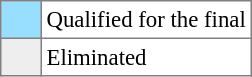<table bgcolor="#f7f8ff" cellpadding="3" cellspacing="0" border="1" style="font-size: 95%; border: gray solid 1px; border-collapse: collapse;text-align:center;">
<tr>
<td style="background: #97DEFF;" width="20"></td>
<td bgcolor="#ffffff" align="left">Qualified for the final</td>
</tr>
<tr>
<td style="background: #EEEEEE;" width="20"></td>
<td bgcolor="#ffffff" align="left">Eliminated</td>
</tr>
</table>
